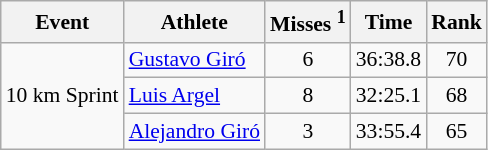<table class="wikitable" style="font-size:90%">
<tr>
<th>Event</th>
<th>Athlete</th>
<th>Misses <sup>1</sup></th>
<th>Time</th>
<th>Rank</th>
</tr>
<tr>
<td rowspan="3">10 km Sprint</td>
<td><a href='#'>Gustavo Giró</a></td>
<td align="center">6</td>
<td align="center">36:38.8</td>
<td align="center">70</td>
</tr>
<tr>
<td><a href='#'>Luis Argel</a></td>
<td align="center">8</td>
<td align="center">32:25.1</td>
<td align="center">68</td>
</tr>
<tr>
<td><a href='#'>Alejandro Giró</a></td>
<td align="center">3</td>
<td align="center">33:55.4</td>
<td align="center">65</td>
</tr>
</table>
